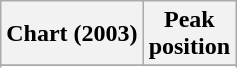<table class="wikitable sortable plainrowheaders">
<tr>
<th>Chart (2003)</th>
<th>Peak<br>position</th>
</tr>
<tr>
</tr>
<tr>
</tr>
<tr>
</tr>
<tr>
</tr>
<tr>
</tr>
<tr>
</tr>
</table>
